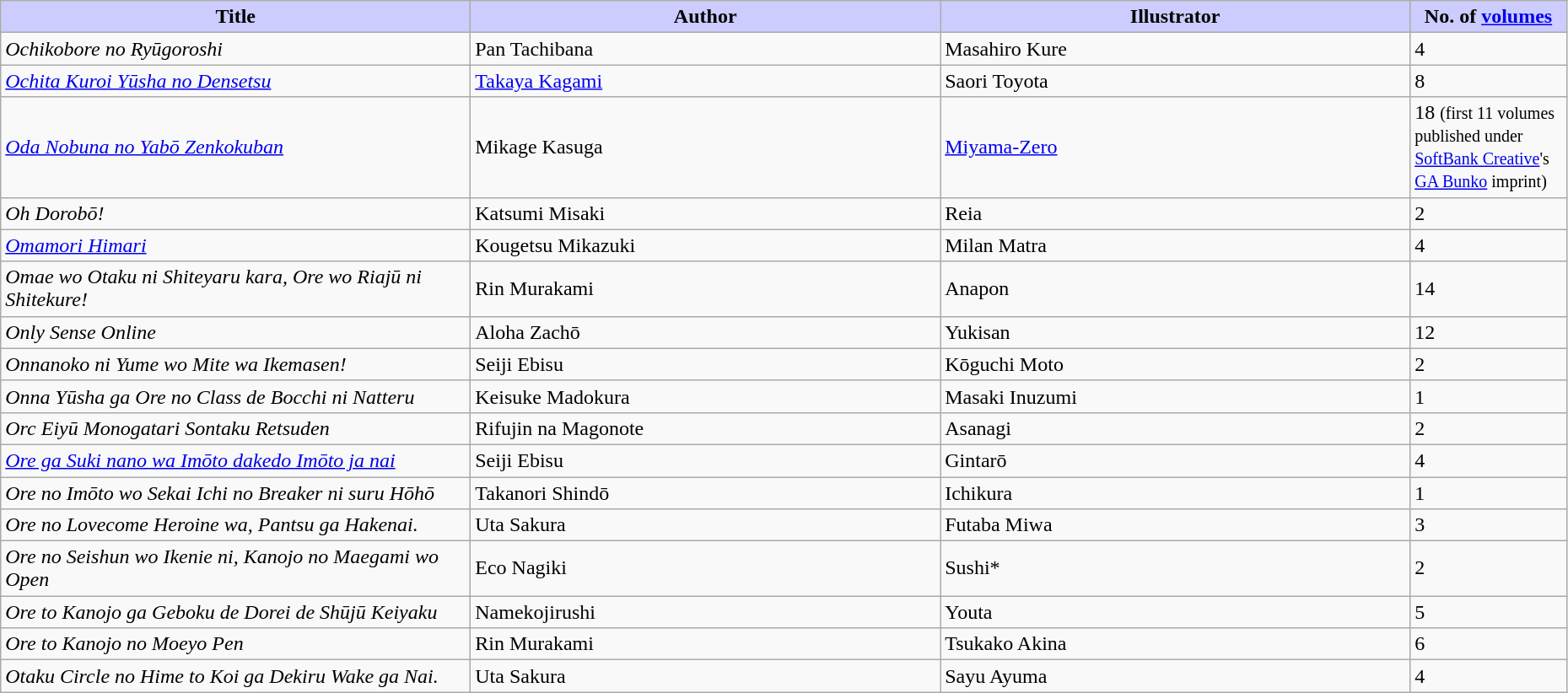<table class="wikitable" style="width: 98%;">
<tr>
<th width=30% style="background:#ccf;">Title</th>
<th width=30% style="background:#ccf;">Author</th>
<th width=30% style="background:#ccf;">Illustrator</th>
<th width=10% style="background:#ccf;">No. of <a href='#'>volumes</a></th>
</tr>
<tr>
<td><em>Ochikobore no Ryūgoroshi</em></td>
<td>Pan Tachibana</td>
<td>Masahiro Kure</td>
<td>4</td>
</tr>
<tr>
<td><em><a href='#'>Ochita Kuroi Yūsha no Densetsu</a></em></td>
<td><a href='#'>Takaya Kagami</a></td>
<td>Saori Toyota</td>
<td>8</td>
</tr>
<tr>
<td><em><a href='#'>Oda Nobuna no Yabō Zenkokuban</a></em></td>
<td>Mikage Kasuga</td>
<td><a href='#'>Miyama-Zero</a></td>
<td>18 <small>(first 11 volumes published under <a href='#'>SoftBank Creative</a>'s <a href='#'>GA Bunko</a> imprint)</small></td>
</tr>
<tr>
<td><em>Oh Dorobō!</em></td>
<td>Katsumi Misaki</td>
<td>Reia</td>
<td>2</td>
</tr>
<tr>
<td><em><a href='#'>Omamori Himari</a></em></td>
<td>Kougetsu Mikazuki</td>
<td>Milan Matra</td>
<td>4</td>
</tr>
<tr>
<td><em>Omae wo Otaku ni Shiteyaru kara, Ore wo Riajū ni Shitekure!</em></td>
<td>Rin Murakami</td>
<td>Anapon</td>
<td>14</td>
</tr>
<tr>
<td><em>Only Sense Online</em></td>
<td>Aloha Zachō</td>
<td>Yukisan</td>
<td>12</td>
</tr>
<tr>
<td><em>Onnanoko ni Yume wo Mite wa Ikemasen!</em></td>
<td>Seiji Ebisu</td>
<td>Kōguchi Moto</td>
<td>2</td>
</tr>
<tr>
<td><em>Onna Yūsha ga Ore no Class de Bocchi ni Natteru</em></td>
<td>Keisuke Madokura</td>
<td>Masaki Inuzumi</td>
<td>1</td>
</tr>
<tr>
<td><em>Orc Eiyū Monogatari Sontaku Retsuden</em></td>
<td>Rifujin na Magonote</td>
<td>Asanagi</td>
<td>2</td>
</tr>
<tr>
<td><em><a href='#'>Ore ga Suki nano wa Imōto dakedo Imōto ja nai</a></em></td>
<td>Seiji Ebisu</td>
<td>Gintarō</td>
<td>4</td>
</tr>
<tr>
<td><em>Ore no Imōto wo Sekai Ichi no Breaker ni suru Hōhō</em></td>
<td>Takanori Shindō</td>
<td>Ichikura</td>
<td>1</td>
</tr>
<tr>
<td><em>Ore no Lovecome Heroine wa, Pantsu ga Hakenai.</em></td>
<td>Uta Sakura</td>
<td>Futaba Miwa</td>
<td>3</td>
</tr>
<tr>
<td><em>Ore no Seishun wo Ikenie ni, Kanojo no Maegami wo Open</em></td>
<td>Eco Nagiki</td>
<td>Sushi*</td>
<td>2</td>
</tr>
<tr>
<td><em>Ore to Kanojo ga Geboku de Dorei de Shūjū Keiyaku</em></td>
<td>Namekojirushi</td>
<td>Youta</td>
<td>5</td>
</tr>
<tr>
<td><em>Ore to Kanojo no Moeyo Pen</em></td>
<td>Rin Murakami</td>
<td>Tsukako Akina</td>
<td>6</td>
</tr>
<tr>
<td><em>Otaku Circle no Hime to Koi ga Dekiru Wake ga Nai.</em></td>
<td>Uta Sakura</td>
<td>Sayu Ayuma</td>
<td>4</td>
</tr>
</table>
